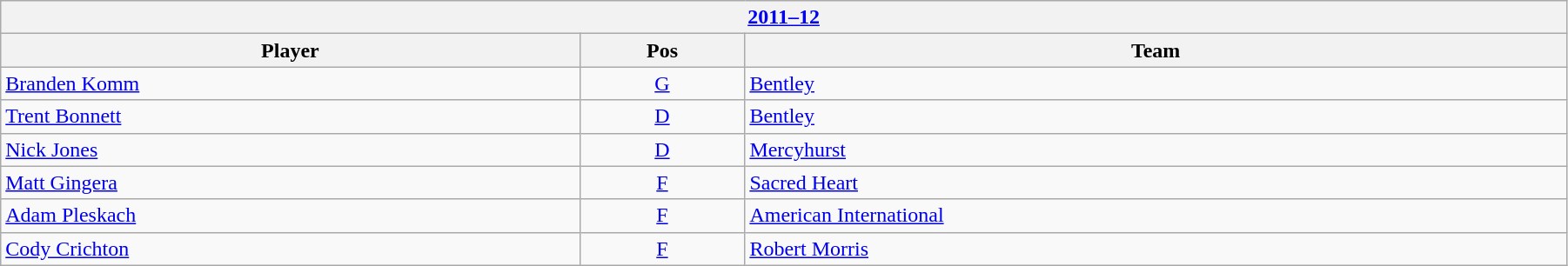<table class="wikitable" width=95%>
<tr>
<th colspan=3><a href='#'>2011–12</a></th>
</tr>
<tr>
<th>Player</th>
<th>Pos</th>
<th>Team</th>
</tr>
<tr>
<td><a href='#'>Branden Komm</a></td>
<td style="text-align:center;"><a href='#'>G</a></td>
<td><a href='#'>Bentley</a></td>
</tr>
<tr>
<td><a href='#'>Trent Bonnett</a></td>
<td style="text-align:center;"><a href='#'>D</a></td>
<td><a href='#'>Bentley</a></td>
</tr>
<tr>
<td><a href='#'>Nick Jones</a></td>
<td style="text-align:center;"><a href='#'>D</a></td>
<td><a href='#'>Mercyhurst</a></td>
</tr>
<tr>
<td><a href='#'>Matt Gingera</a></td>
<td style="text-align:center;"><a href='#'>F</a></td>
<td><a href='#'>Sacred Heart</a></td>
</tr>
<tr>
<td><a href='#'>Adam Pleskach</a></td>
<td style="text-align:center;"><a href='#'>F</a></td>
<td><a href='#'>American International</a></td>
</tr>
<tr>
<td><a href='#'>Cody Crichton</a></td>
<td style="text-align:center;"><a href='#'>F</a></td>
<td><a href='#'>Robert Morris</a></td>
</tr>
</table>
